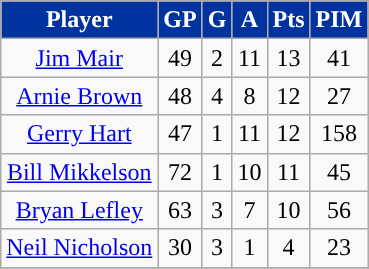<table class="wikitable sortable">
<tr>
<th style="color:white; background:#0033a0; ">Player</th>
<th style="color:white; background:#0033a0; ">GP</th>
<th style="color:white; background:#0033a0; ">G</th>
<th style="color:white; background:#0033a0; ">A</th>
<th style="color:white; background:#0033a0; ">Pts</th>
<th style="color:white; background:#0033a0; ">PIM</th>
</tr>
<tr align="center">
<td><a href='#'>Jim Mair</a></td>
<td>49</td>
<td>2</td>
<td>11</td>
<td>13</td>
<td>41</td>
</tr>
<tr align="center">
<td><a href='#'>Arnie Brown</a></td>
<td>48</td>
<td>4</td>
<td>8</td>
<td>12</td>
<td>27</td>
</tr>
<tr align="center">
<td><a href='#'>Gerry Hart</a></td>
<td>47</td>
<td>1</td>
<td>11</td>
<td>12</td>
<td>158</td>
</tr>
<tr align="center">
<td><a href='#'>Bill Mikkelson</a></td>
<td>72</td>
<td>1</td>
<td>10</td>
<td>11</td>
<td>45</td>
</tr>
<tr align="center">
<td><a href='#'>Bryan Lefley</a></td>
<td>63</td>
<td>3</td>
<td>7</td>
<td>10</td>
<td>56</td>
</tr>
<tr align="center">
<td><a href='#'>Neil Nicholson</a></td>
<td>30</td>
<td>3</td>
<td>1</td>
<td>4</td>
<td>23</td>
</tr>
<tr align="center">
</tr>
</table>
